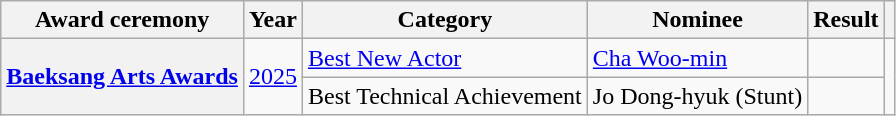<table class="wikitable plainrowheaders sortable">
<tr>
<th scope="col">Award ceremony</th>
<th scope="col">Year</th>
<th scope="col">Category</th>
<th scope="col">Nominee</th>
<th scope="col">Result</th>
<th scope="col" class="unsortable"></th>
</tr>
<tr>
<th scope="row" rowspan="4"><a href='#'>Baeksang Arts Awards</a></th>
<td rowspan="4" style="text-align:center"><a href='#'>2025</a></td>
<td><a href='#'>Best New Actor</a></td>
<td><a href='#'>Cha Woo-min</a></td>
<td></td>
<td rowspan="4" style="text-align:center"></td>
</tr>
<tr>
<td>Best Technical Achievement</td>
<td>Jo Dong-hyuk (Stunt)</td>
<td></td>
</tr>
</table>
